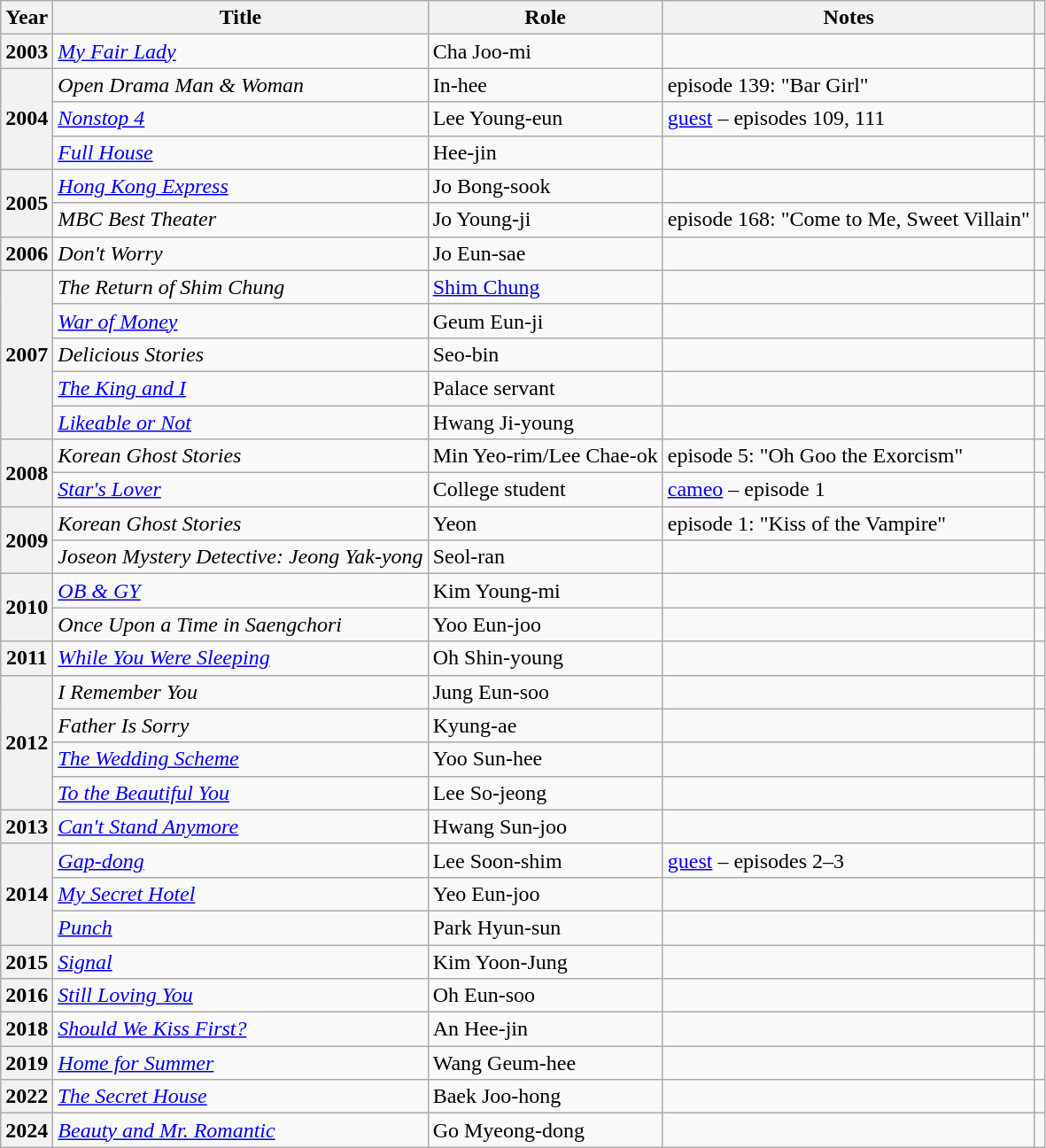<table class="wikitable plainrowheaders sortable">
<tr>
<th scope="col">Year</th>
<th scope="col">Title</th>
<th scope="col">Role</th>
<th scope="col">Notes</th>
<th scope="col" class="unsortable"></th>
</tr>
<tr>
<th scope="row">2003</th>
<td><em><a href='#'>My Fair Lady</a></em></td>
<td>Cha Joo-mi</td>
<td></td>
<td style="text-align:center"></td>
</tr>
<tr>
<th scope="row" rowspan="3">2004</th>
<td><em>Open Drama Man & Woman</em></td>
<td>In-hee</td>
<td>episode 139: "Bar Girl" </td>
<td style="text-align:center"></td>
</tr>
<tr>
<td><em><a href='#'>Nonstop 4</a></em></td>
<td>Lee Young-eun</td>
<td><a href='#'>guest</a> – episodes 109, 111</td>
<td style="text-align:center"></td>
</tr>
<tr>
<td><em><a href='#'>Full House</a></em></td>
<td>Hee-jin</td>
<td></td>
<td style="text-align:center"></td>
</tr>
<tr>
<th scope="row" rowspan="2">2005</th>
<td><em><a href='#'>Hong Kong Express</a></em></td>
<td>Jo Bong-sook</td>
<td></td>
<td style="text-align:center"></td>
</tr>
<tr>
<td><em>MBC Best Theater</em></td>
<td>Jo Young-ji</td>
<td>episode 168: "Come to Me, Sweet Villain" </td>
<td style="text-align:center"></td>
</tr>
<tr>
<th scope="row">2006</th>
<td><em>Don't Worry</em></td>
<td>Jo Eun-sae</td>
<td></td>
<td style="text-align:center"></td>
</tr>
<tr>
<th scope="row" rowspan="5">2007</th>
<td><em>The Return of Shim Chung</em></td>
<td><a href='#'>Shim Chung</a></td>
<td></td>
<td style="text-align:center"></td>
</tr>
<tr>
<td><em><a href='#'>War of Money</a></em></td>
<td>Geum Eun-ji</td>
<td></td>
<td style="text-align:center"></td>
</tr>
<tr>
<td><em>Delicious Stories</em> </td>
<td>Seo-bin</td>
<td></td>
<td style="text-align:center"></td>
</tr>
<tr>
<td><em><a href='#'>The King and I</a></em></td>
<td>Palace servant</td>
<td></td>
<td style="text-align:center"></td>
</tr>
<tr>
<td><em><a href='#'>Likeable or Not</a></em></td>
<td>Hwang Ji-young</td>
<td></td>
<td style="text-align:center"></td>
</tr>
<tr>
<th scope="row" rowspan="2">2008</th>
<td><em>Korean Ghost Stories</em></td>
<td>Min Yeo-rim/Lee Chae-ok</td>
<td>episode 5: "Oh Goo the Exorcism"</td>
<td style="text-align:center"></td>
</tr>
<tr>
<td><em><a href='#'>Star's Lover</a></em></td>
<td>College student</td>
<td><a href='#'>cameo</a> – episode 1</td>
<td style="text-align:center"></td>
</tr>
<tr>
<th scope="row" rowspan="2">2009</th>
<td><em>Korean Ghost Stories</em></td>
<td>Yeon</td>
<td>episode 1: "Kiss of the Vampire"</td>
<td style="text-align:center"></td>
</tr>
<tr>
<td><em>Joseon Mystery Detective: Jeong Yak-yong</em></td>
<td>Seol-ran</td>
<td></td>
<td style="text-align:center"></td>
</tr>
<tr>
<th scope="row" rowspan="2">2010</th>
<td><em><a href='#'>OB & GY</a></em></td>
<td>Kim Young-mi</td>
<td></td>
<td></td>
</tr>
<tr>
<td><em>Once Upon a Time in Saengchori</em></td>
<td>Yoo Eun-joo</td>
<td></td>
<td style="text-align:center"></td>
</tr>
<tr>
<th scope="row">2011</th>
<td><em><a href='#'>While You Were Sleeping</a></em></td>
<td>Oh Shin-young</td>
<td></td>
<td style="text-align:center"></td>
</tr>
<tr>
<th scope="row" rowspan="4">2012</th>
<td><em>I Remember You</em></td>
<td>Jung Eun-soo</td>
<td></td>
<td style="text-align:center"></td>
</tr>
<tr>
<td><em>Father Is Sorry</em></td>
<td>Kyung-ae</td>
<td></td>
<td style="text-align:center"></td>
</tr>
<tr>
<td><em><a href='#'>The Wedding Scheme</a></em></td>
<td>Yoo Sun-hee</td>
<td></td>
<td style="text-align:center"></td>
</tr>
<tr>
<td><em><a href='#'>To the Beautiful You</a></em></td>
<td>Lee So-jeong</td>
<td></td>
<td style="text-align:center"></td>
</tr>
<tr>
<th scope="row">2013</th>
<td><em><a href='#'>Can't Stand Anymore</a></em></td>
<td>Hwang Sun-joo</td>
<td></td>
<td style="text-align:center"></td>
</tr>
<tr>
<th scope="row" rowspan="3">2014</th>
<td><em><a href='#'>Gap-dong</a></em></td>
<td>Lee Soon-shim</td>
<td><a href='#'>guest</a> – episodes 2–3</td>
<td style="text-align:center"></td>
</tr>
<tr>
<td><em><a href='#'>My Secret Hotel</a></em></td>
<td>Yeo Eun-joo</td>
<td></td>
<td style="text-align:center"></td>
</tr>
<tr>
<td><em><a href='#'>Punch</a></em></td>
<td>Park Hyun-sun</td>
<td></td>
<td style="text-align:center"></td>
</tr>
<tr>
<th scope="row">2015</th>
<td><em><a href='#'>Signal</a></em></td>
<td>Kim Yoon-Jung</td>
<td></td>
<td style="text-align:center"></td>
</tr>
<tr>
<th scope="row">2016</th>
<td><em><a href='#'>Still Loving You</a></em></td>
<td>Oh Eun-soo</td>
<td></td>
<td style="text-align:center"></td>
</tr>
<tr>
<th scope="row">2018</th>
<td><em><a href='#'>Should We Kiss First?</a></em></td>
<td>An Hee-jin</td>
<td></td>
<td style="text-align:center"></td>
</tr>
<tr>
<th scope="row">2019</th>
<td><em><a href='#'>Home for Summer</a></em></td>
<td>Wang Geum-hee</td>
<td></td>
<td style="text-align:center"></td>
</tr>
<tr>
<th scope="row">2022</th>
<td><em><a href='#'>The Secret House</a></em></td>
<td>Baek Joo-hong</td>
<td></td>
<td style="text-align:center"></td>
</tr>
<tr>
<th scope="row">2024</th>
<td><em><a href='#'>Beauty and Mr. Romantic</a></em></td>
<td>Go Myeong-dong</td>
<td></td>
<td style="text-align:center"></td>
</tr>
</table>
